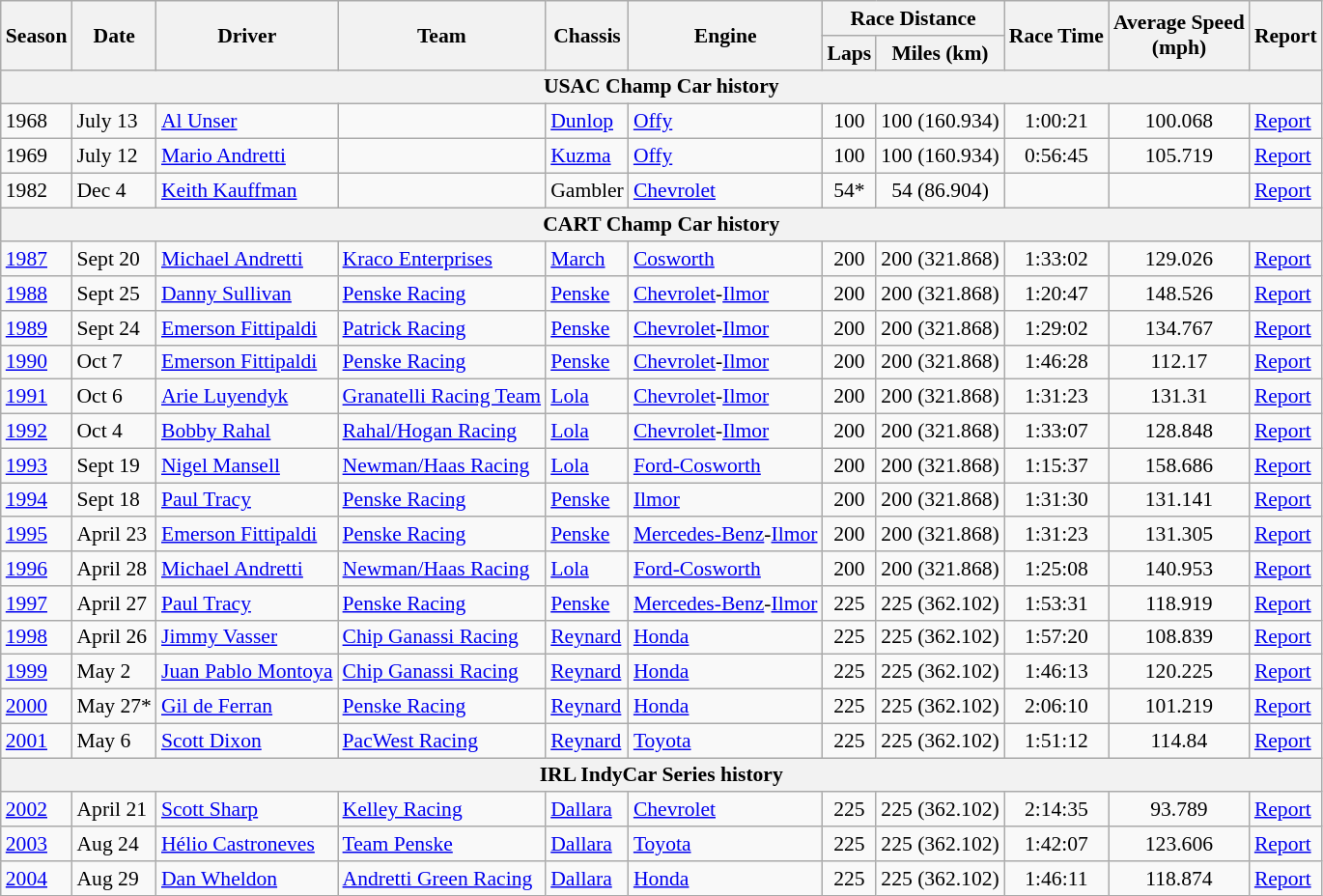<table class="wikitable" style="font-size: 90%;">
<tr>
<th rowspan="2">Season</th>
<th rowspan="2">Date</th>
<th rowspan="2">Driver</th>
<th rowspan="2">Team</th>
<th rowspan="2">Chassis</th>
<th rowspan="2">Engine</th>
<th colspan="2">Race Distance</th>
<th rowspan="2">Race Time</th>
<th rowspan="2">Average Speed<br>(mph)</th>
<th rowspan="2">Report</th>
</tr>
<tr>
<th>Laps</th>
<th>Miles (km)</th>
</tr>
<tr>
<th colspan=11>USAC Champ Car history</th>
</tr>
<tr>
<td>1968</td>
<td>July 13</td>
<td> <a href='#'>Al Unser</a></td>
<td></td>
<td><a href='#'>Dunlop</a></td>
<td><a href='#'>Offy</a></td>
<td align="center">100</td>
<td align="center">100 (160.934)</td>
<td align="center">1:00:21</td>
<td align="center">100.068</td>
<td><a href='#'>Report</a></td>
</tr>
<tr>
<td>1969</td>
<td>July 12</td>
<td> <a href='#'>Mario Andretti</a></td>
<td></td>
<td><a href='#'>Kuzma</a></td>
<td><a href='#'>Offy</a></td>
<td align="center">100</td>
<td align="center">100 (160.934)</td>
<td align="center">0:56:45</td>
<td align="center">105.719</td>
<td><a href='#'>Report</a></td>
</tr>
<tr>
<td>1982</td>
<td>Dec 4</td>
<td> <a href='#'>Keith Kauffman</a></td>
<td></td>
<td>Gambler</td>
<td><a href='#'>Chevrolet</a></td>
<td align="center">54*</td>
<td align="center">54 (86.904)</td>
<td align="center"></td>
<td align="center"></td>
<td><a href='#'>Report</a></td>
</tr>
<tr>
<th colspan=11>CART Champ Car history</th>
</tr>
<tr>
<td><a href='#'>1987</a></td>
<td>Sept 20</td>
<td> <a href='#'>Michael Andretti</a></td>
<td><a href='#'>Kraco Enterprises</a></td>
<td><a href='#'>March</a></td>
<td><a href='#'>Cosworth</a></td>
<td align="center">200</td>
<td align="center">200 (321.868)</td>
<td align="center">1:33:02</td>
<td align="center">129.026</td>
<td><a href='#'>Report</a></td>
</tr>
<tr>
<td><a href='#'>1988</a></td>
<td>Sept 25</td>
<td> <a href='#'>Danny Sullivan</a></td>
<td><a href='#'>Penske Racing</a></td>
<td><a href='#'>Penske</a></td>
<td><a href='#'>Chevrolet</a>-<a href='#'>Ilmor</a></td>
<td align="center">200</td>
<td align="center">200 (321.868)</td>
<td align="center">1:20:47</td>
<td align="center">148.526</td>
<td><a href='#'>Report</a></td>
</tr>
<tr>
<td><a href='#'>1989</a></td>
<td>Sept 24</td>
<td> <a href='#'>Emerson Fittipaldi</a></td>
<td><a href='#'>Patrick Racing</a></td>
<td><a href='#'>Penske</a></td>
<td><a href='#'>Chevrolet</a>-<a href='#'>Ilmor</a></td>
<td align="center">200</td>
<td align="center">200 (321.868)</td>
<td align="center">1:29:02</td>
<td align="center">134.767</td>
<td><a href='#'>Report</a></td>
</tr>
<tr>
<td><a href='#'>1990</a></td>
<td>Oct 7</td>
<td> <a href='#'>Emerson Fittipaldi</a></td>
<td><a href='#'>Penske Racing</a></td>
<td><a href='#'>Penske</a></td>
<td><a href='#'>Chevrolet</a>-<a href='#'>Ilmor</a></td>
<td align="center">200</td>
<td align="center">200 (321.868)</td>
<td align="center">1:46:28</td>
<td align="center">112.17</td>
<td><a href='#'>Report</a></td>
</tr>
<tr>
<td><a href='#'>1991</a></td>
<td>Oct 6</td>
<td> <a href='#'>Arie Luyendyk</a></td>
<td><a href='#'>Granatelli Racing Team</a></td>
<td><a href='#'>Lola</a></td>
<td><a href='#'>Chevrolet</a>-<a href='#'>Ilmor</a></td>
<td align="center">200</td>
<td align="center">200 (321.868)</td>
<td align="center">1:31:23</td>
<td align="center">131.31</td>
<td><a href='#'>Report</a></td>
</tr>
<tr>
<td><a href='#'>1992</a></td>
<td>Oct 4</td>
<td> <a href='#'>Bobby Rahal</a></td>
<td><a href='#'>Rahal/Hogan Racing</a></td>
<td><a href='#'>Lola</a></td>
<td><a href='#'>Chevrolet</a>-<a href='#'>Ilmor</a></td>
<td align="center">200</td>
<td align="center">200 (321.868)</td>
<td align="center">1:33:07</td>
<td align="center">128.848</td>
<td><a href='#'>Report</a></td>
</tr>
<tr>
<td><a href='#'>1993</a></td>
<td>Sept 19</td>
<td> <a href='#'>Nigel Mansell</a></td>
<td><a href='#'>Newman/Haas Racing</a></td>
<td><a href='#'>Lola</a></td>
<td><a href='#'>Ford-Cosworth</a></td>
<td align="center">200</td>
<td align="center">200 (321.868)</td>
<td align="center">1:15:37</td>
<td align="center">158.686</td>
<td><a href='#'>Report</a></td>
</tr>
<tr>
<td><a href='#'>1994</a></td>
<td>Sept 18</td>
<td> <a href='#'>Paul Tracy</a></td>
<td><a href='#'>Penske Racing</a></td>
<td><a href='#'>Penske</a></td>
<td><a href='#'>Ilmor</a></td>
<td align="center">200</td>
<td align="center">200 (321.868)</td>
<td align="center">1:31:30</td>
<td align="center">131.141</td>
<td><a href='#'>Report</a></td>
</tr>
<tr>
<td><a href='#'>1995</a></td>
<td>April 23</td>
<td> <a href='#'>Emerson Fittipaldi</a></td>
<td><a href='#'>Penske Racing</a></td>
<td><a href='#'>Penske</a></td>
<td><a href='#'>Mercedes-Benz</a>-<a href='#'>Ilmor</a></td>
<td align="center">200</td>
<td align="center">200 (321.868)</td>
<td align="center">1:31:23</td>
<td align="center">131.305</td>
<td><a href='#'>Report</a></td>
</tr>
<tr>
<td><a href='#'>1996</a></td>
<td>April 28</td>
<td> <a href='#'>Michael Andretti</a></td>
<td><a href='#'>Newman/Haas Racing</a></td>
<td><a href='#'>Lola</a></td>
<td><a href='#'>Ford-Cosworth</a></td>
<td align="center">200</td>
<td align="center">200 (321.868)</td>
<td align="center">1:25:08</td>
<td align="center">140.953</td>
<td><a href='#'>Report</a></td>
</tr>
<tr>
<td><a href='#'>1997</a></td>
<td>April 27</td>
<td> <a href='#'>Paul Tracy</a></td>
<td><a href='#'>Penske Racing</a></td>
<td><a href='#'>Penske</a></td>
<td><a href='#'>Mercedes-Benz</a>-<a href='#'>Ilmor</a></td>
<td align="center">225</td>
<td align="center">225 (362.102)</td>
<td align="center">1:53:31</td>
<td align="center">118.919</td>
<td><a href='#'>Report</a></td>
</tr>
<tr>
<td><a href='#'>1998</a></td>
<td>April 26</td>
<td> <a href='#'>Jimmy Vasser</a></td>
<td><a href='#'>Chip Ganassi Racing</a></td>
<td><a href='#'>Reynard</a></td>
<td><a href='#'>Honda</a></td>
<td align="center">225</td>
<td align="center">225 (362.102)</td>
<td align="center">1:57:20</td>
<td align="center">108.839</td>
<td><a href='#'>Report</a></td>
</tr>
<tr>
<td><a href='#'>1999</a></td>
<td>May 2</td>
<td> <a href='#'>Juan Pablo Montoya</a></td>
<td><a href='#'>Chip Ganassi Racing</a></td>
<td><a href='#'>Reynard</a></td>
<td><a href='#'>Honda</a></td>
<td align="center">225</td>
<td align="center">225 (362.102)</td>
<td align="center">1:46:13</td>
<td align="center">120.225</td>
<td><a href='#'>Report</a></td>
</tr>
<tr>
<td><a href='#'>2000</a></td>
<td>May 27*</td>
<td> <a href='#'>Gil de Ferran</a></td>
<td><a href='#'>Penske Racing</a></td>
<td><a href='#'>Reynard</a></td>
<td><a href='#'>Honda</a></td>
<td align="center">225</td>
<td align="center">225 (362.102)</td>
<td align="center">2:06:10</td>
<td align="center">101.219</td>
<td><a href='#'>Report</a></td>
</tr>
<tr>
<td><a href='#'>2001</a></td>
<td>May 6</td>
<td> <a href='#'>Scott Dixon</a></td>
<td><a href='#'>PacWest Racing</a></td>
<td><a href='#'>Reynard</a></td>
<td><a href='#'>Toyota</a></td>
<td align="center">225</td>
<td align="center">225 (362.102)</td>
<td align="center">1:51:12</td>
<td align="center">114.84</td>
<td><a href='#'>Report</a></td>
</tr>
<tr>
<th colspan=11>IRL IndyCar Series history</th>
</tr>
<tr>
<td><a href='#'>2002</a></td>
<td>April 21</td>
<td> <a href='#'>Scott Sharp</a></td>
<td><a href='#'>Kelley Racing</a></td>
<td><a href='#'>Dallara</a></td>
<td><a href='#'>Chevrolet</a></td>
<td align="center">225</td>
<td align="center">225 (362.102)</td>
<td align="center">2:14:35</td>
<td align="center">93.789</td>
<td><a href='#'>Report</a></td>
</tr>
<tr>
<td><a href='#'>2003</a></td>
<td>Aug 24</td>
<td> <a href='#'>Hélio Castroneves</a></td>
<td><a href='#'>Team Penske</a></td>
<td><a href='#'>Dallara</a></td>
<td><a href='#'>Toyota</a></td>
<td align="center">225</td>
<td align="center">225 (362.102)</td>
<td align="center">1:42:07</td>
<td align="center">123.606</td>
<td><a href='#'>Report</a></td>
</tr>
<tr>
<td><a href='#'>2004</a></td>
<td>Aug 29</td>
<td> <a href='#'>Dan Wheldon</a></td>
<td><a href='#'>Andretti Green Racing</a></td>
<td><a href='#'>Dallara</a></td>
<td><a href='#'>Honda</a></td>
<td align="center">225</td>
<td align="center">225 (362.102)</td>
<td align="center">1:46:11</td>
<td align="center">118.874</td>
<td><a href='#'>Report</a></td>
</tr>
</table>
